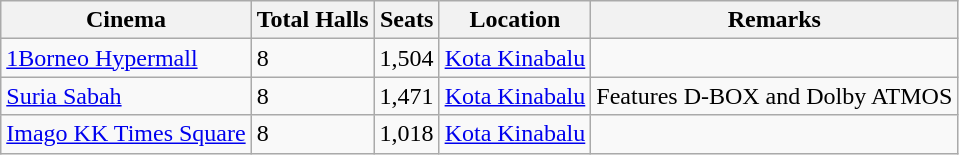<table class="wikitable">
<tr>
<th>Cinema</th>
<th>Total Halls</th>
<th>Seats</th>
<th>Location</th>
<th>Remarks</th>
</tr>
<tr>
<td><a href='#'>1Borneo Hypermall</a></td>
<td>8</td>
<td>1,504</td>
<td><a href='#'>Kota Kinabalu</a></td>
<td></td>
</tr>
<tr>
<td><a href='#'>Suria Sabah</a></td>
<td>8</td>
<td>1,471</td>
<td><a href='#'>Kota Kinabalu</a></td>
<td>Features D-BOX and Dolby ATMOS</td>
</tr>
<tr>
<td><a href='#'>Imago KK Times Square</a></td>
<td>8</td>
<td>1,018</td>
<td><a href='#'>Kota Kinabalu</a></td>
<td></td>
</tr>
</table>
